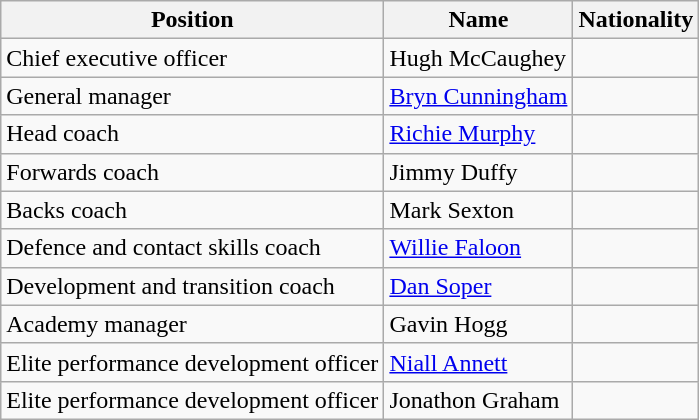<table class="wikitable">
<tr>
<th>Position</th>
<th>Name</th>
<th>Nationality</th>
</tr>
<tr>
<td>Chief executive officer</td>
<td>Hugh McCaughey</td>
<td></td>
</tr>
<tr>
<td>General manager</td>
<td><a href='#'>Bryn Cunningham</a></td>
<td></td>
</tr>
<tr>
<td>Head coach</td>
<td><a href='#'>Richie Murphy</a></td>
<td></td>
</tr>
<tr>
<td>Forwards coach</td>
<td>Jimmy Duffy</td>
<td></td>
</tr>
<tr>
<td>Backs coach</td>
<td>Mark Sexton</td>
<td></td>
</tr>
<tr>
<td>Defence and contact skills coach</td>
<td><a href='#'>Willie Faloon</a></td>
<td></td>
</tr>
<tr>
<td>Development and transition coach</td>
<td><a href='#'>Dan Soper</a></td>
<td></td>
</tr>
<tr>
<td>Academy manager</td>
<td>Gavin Hogg</td>
<td></td>
</tr>
<tr>
<td>Elite performance development officer</td>
<td><a href='#'>Niall Annett</a></td>
<td></td>
</tr>
<tr>
<td>Elite performance development officer</td>
<td>Jonathon Graham</td>
<td></td>
</tr>
</table>
